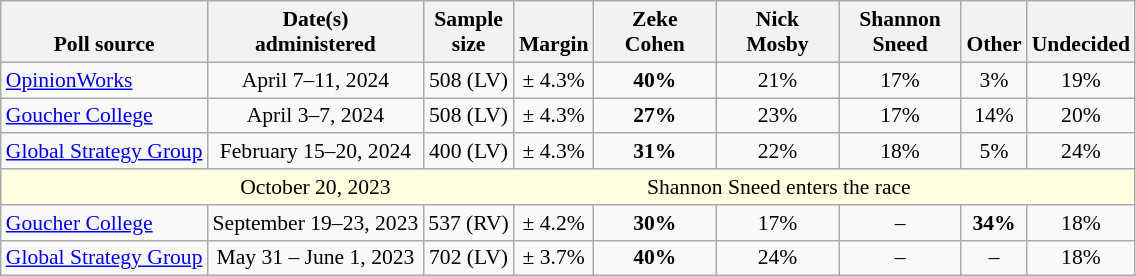<table class="wikitable" style="font-size:90%;text-align:center;">
<tr valign=bottom>
<th>Poll source</th>
<th>Date(s)<br>administered</th>
<th>Sample<br>size</th>
<th>Margin<br></th>
<th style="width:75px;">Zeke<br>Cohen</th>
<th style="width:75px;">Nick<br>Mosby</th>
<th style="width:75px;">Shannon<br>Sneed</th>
<th>Other</th>
<th>Undecided</th>
</tr>
<tr>
<td style="text-align:left;"><a href='#'>OpinionWorks</a></td>
<td>April 7–11, 2024</td>
<td>508 (LV)</td>
<td>± 4.3%</td>
<td><strong>40%</strong></td>
<td>21%</td>
<td>17%</td>
<td>3%</td>
<td>19%</td>
</tr>
<tr>
<td style="text-align:left;"><a href='#'>Goucher College</a></td>
<td>April 3–7, 2024</td>
<td>508 (LV)</td>
<td>± 4.3%</td>
<td><strong>27%</strong></td>
<td>23%</td>
<td>17%</td>
<td>14%</td>
<td>20%</td>
</tr>
<tr>
<td style="text-align:left;"><a href='#'>Global Strategy Group</a></td>
<td>February 15–20, 2024</td>
<td>400 (LV)</td>
<td>± 4.3%</td>
<td><strong>31%</strong></td>
<td>22%</td>
<td>18%</td>
<td>5%</td>
<td>24%</td>
</tr>
<tr>
<td style="border-right-style:hidden; background:lightyellow;"></td>
<td style="border-right-style:hidden; background:lightyellow;">October 20, 2023</td>
<td colspan="7" style="background:lightyellow;">Shannon Sneed enters the race</td>
</tr>
<tr>
<td style="text-align:left;"><a href='#'>Goucher College</a></td>
<td>September 19–23, 2023</td>
<td>537 (RV)</td>
<td>± 4.2%</td>
<td><strong>30%</strong></td>
<td>17%</td>
<td>–</td>
<td><strong>34%</strong></td>
<td>18%</td>
</tr>
<tr>
<td style="text-align:left;"><a href='#'>Global Strategy Group</a></td>
<td>May 31 – June 1, 2023</td>
<td>702 (LV)</td>
<td>± 3.7%</td>
<td><strong>40%</strong></td>
<td>24%</td>
<td>–</td>
<td>–</td>
<td>18%</td>
</tr>
</table>
